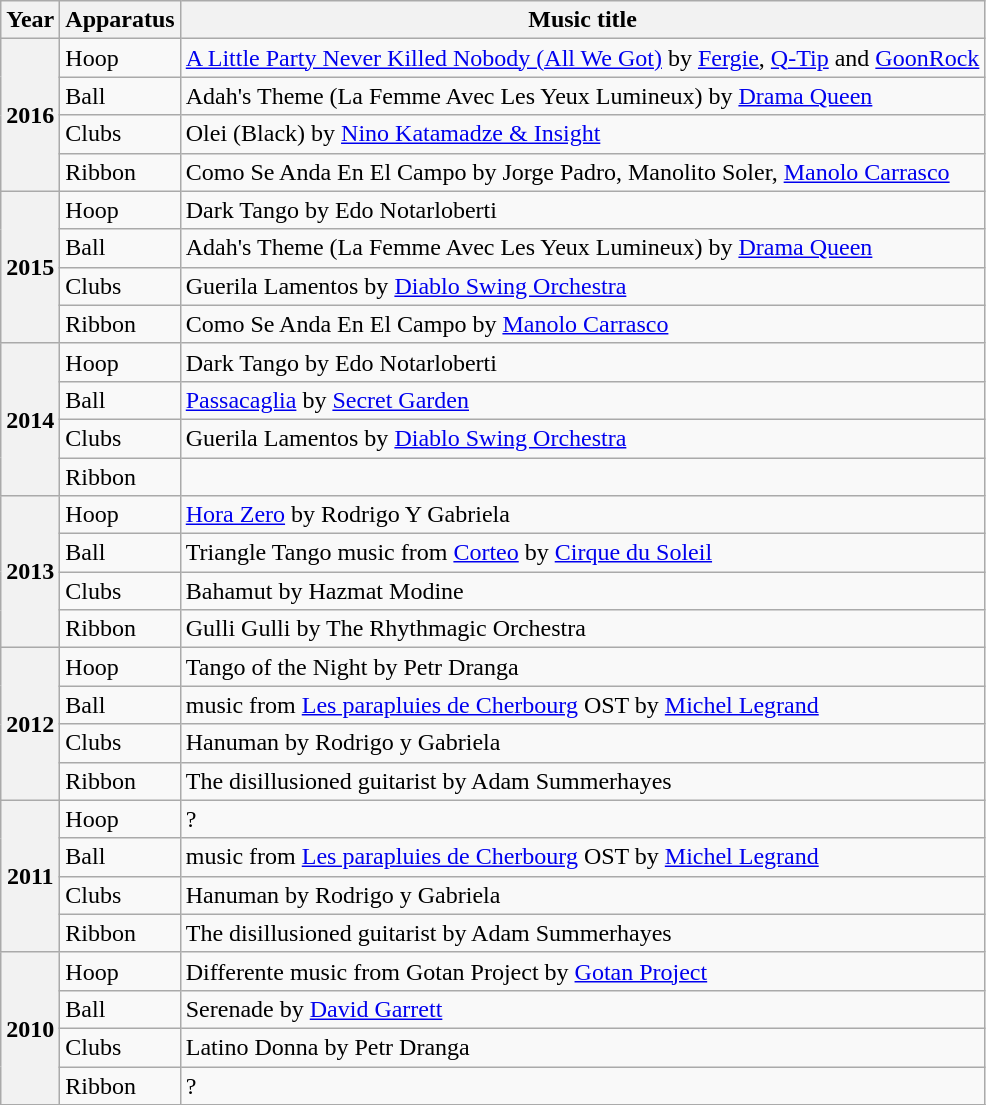<table class="wikitable plainrowheaders">
<tr>
<th scope=col>Year</th>
<th scope=col>Apparatus</th>
<th scope=col>Music title </th>
</tr>
<tr>
<th scope=row rowspan=4>2016</th>
<td>Hoop</td>
<td><a href='#'>A Little Party Never Killed Nobody (All We Got)</a> by <a href='#'>Fergie</a>, <a href='#'>Q-Tip</a> and <a href='#'>GoonRock</a></td>
</tr>
<tr>
<td>Ball</td>
<td>Adah's Theme (La Femme Avec Les Yeux Lumineux) by <a href='#'>Drama Queen</a></td>
</tr>
<tr>
<td>Clubs</td>
<td>Olei (Black) by <a href='#'>Nino Katamadze & Insight</a></td>
</tr>
<tr>
<td>Ribbon</td>
<td>Como Se Anda En El Campo by Jorge Padro, Manolito Soler, <a href='#'>Manolo Carrasco</a></td>
</tr>
<tr>
<th scope=row rowspan=4>2015</th>
<td>Hoop</td>
<td>Dark Tango by Edo Notarloberti</td>
</tr>
<tr>
<td>Ball</td>
<td>Adah's Theme (La Femme Avec Les Yeux Lumineux) by <a href='#'>Drama Queen</a></td>
</tr>
<tr>
<td>Clubs</td>
<td>Guerila Lamentos by <a href='#'>Diablo Swing Orchestra</a></td>
</tr>
<tr>
<td>Ribbon</td>
<td>Como Se Anda En El Campo by <a href='#'>Manolo Carrasco</a></td>
</tr>
<tr>
<th scope=row rowspan=4>2014</th>
<td>Hoop</td>
<td>Dark Tango by Edo Notarloberti</td>
</tr>
<tr>
<td>Ball</td>
<td><a href='#'>Passacaglia</a> by <a href='#'>Secret Garden</a></td>
</tr>
<tr>
<td>Clubs</td>
<td>Guerila Lamentos by <a href='#'>Diablo Swing Orchestra</a></td>
</tr>
<tr>
<td>Ribbon</td>
<td></td>
</tr>
<tr>
<th scope=row rowspan=4>2013</th>
<td>Hoop</td>
<td><a href='#'>Hora Zero</a> by Rodrigo Y Gabriela</td>
</tr>
<tr>
<td>Ball</td>
<td>Triangle Tango music from <a href='#'>Corteo</a> by <a href='#'>Cirque du Soleil</a></td>
</tr>
<tr>
<td>Clubs</td>
<td>Bahamut by Hazmat Modine</td>
</tr>
<tr>
<td>Ribbon</td>
<td>Gulli Gulli by The Rhythmagic Orchestra</td>
</tr>
<tr>
<th scope=row rowspan=4>2012</th>
<td>Hoop</td>
<td>Tango of the Night by Petr Dranga</td>
</tr>
<tr>
<td>Ball</td>
<td>music from <a href='#'>Les parapluies de Cherbourg</a> OST by <a href='#'>Michel Legrand</a></td>
</tr>
<tr>
<td>Clubs</td>
<td>Hanuman by Rodrigo y Gabriela</td>
</tr>
<tr>
<td>Ribbon</td>
<td>The disillusioned guitarist by Adam Summerhayes</td>
</tr>
<tr>
<th scope=row rowspan=4>2011</th>
<td>Hoop</td>
<td>?</td>
</tr>
<tr>
<td>Ball</td>
<td>music from <a href='#'>Les parapluies de Cherbourg</a> OST by <a href='#'>Michel Legrand</a></td>
</tr>
<tr>
<td>Clubs</td>
<td>Hanuman by Rodrigo y Gabriela</td>
</tr>
<tr>
<td>Ribbon</td>
<td>The disillusioned guitarist by Adam Summerhayes</td>
</tr>
<tr>
<th scope=row rowspan=4>2010</th>
<td>Hoop</td>
<td>Differente music from Gotan Project by <a href='#'>Gotan Project</a></td>
</tr>
<tr>
<td>Ball</td>
<td>Serenade by <a href='#'>David Garrett</a></td>
</tr>
<tr>
<td>Clubs</td>
<td>Latino Donna by Petr Dranga</td>
</tr>
<tr>
<td>Ribbon</td>
<td>?</td>
</tr>
<tr>
</tr>
</table>
